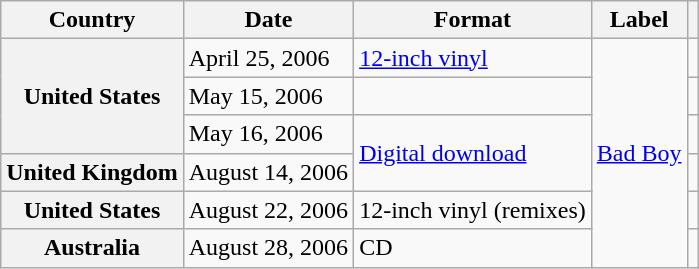<table class="wikitable plainrowheaders">
<tr>
<th>Country</th>
<th>Date</th>
<th>Format</th>
<th>Label</th>
<th></th>
</tr>
<tr>
<th rowspan="3" scope="row">United States</th>
<td>April 25, 2006</td>
<td><a href='#'>12-inch vinyl</a></td>
<td rowspan="6"><a href='#'>Bad Boy</a></td>
<td></td>
</tr>
<tr>
<td>May 15, 2006</td>
<td></td>
<td></td>
</tr>
<tr>
<td>May 16, 2006</td>
<td rowspan="2"><a href='#'>Digital download</a></td>
<td></td>
</tr>
<tr>
<th scope="row">United Kingdom</th>
<td>August 14, 2006</td>
<td></td>
</tr>
<tr>
<th scope="row">United States</th>
<td>August 22, 2006</td>
<td>12-inch vinyl (remixes)</td>
<td></td>
</tr>
<tr>
<th scope="row">Australia</th>
<td>August 28, 2006</td>
<td>CD</td>
<td></td>
</tr>
</table>
